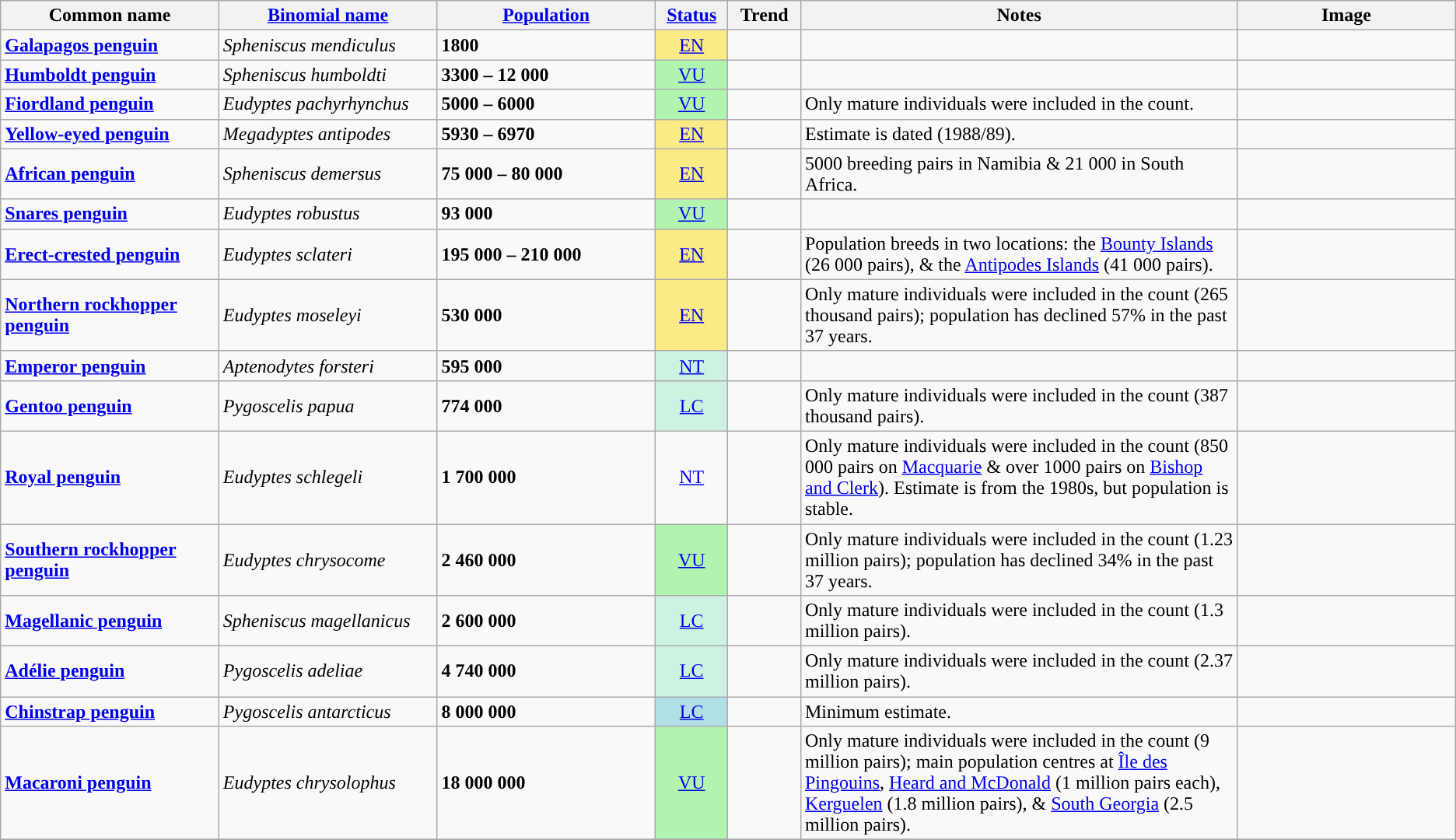<table class="wikitable sortable">
<tr>
<th width="15%">Common name</th>
<th width="15%"><a href='#'>Binomial name</a></th>
<th data-sort-type="number"  width="15%"><a href='#'>Population</a></th>
<th width="5%"><a href='#'>Status</a></th>
<th width="5%">Trend</th>
<th class="unsortable">Notes</th>
<th width="15%" class="unsortable">Image</th>
</tr>
<tr>
<td><strong><a href='#'>Galapagos penguin</a></strong></td>
<td><em>Spheniscus mendiculus</em></td>
<td><strong>1800</strong></td>
<td align=center style="background:#FAEB86"><a href='#'>EN</a></td>
<td align=center></td>
<td></td>
<td></td>
</tr>
<tr>
<td><strong><a href='#'>Humboldt penguin</a></strong></td>
<td><em>Spheniscus humboldti</em></td>
<td><strong>3300 – 12 000</strong></td>
<td align=center style="background:#b0f4b0"><a href='#'>VU</a></td>
<td align=center></td>
<td></td>
<td></td>
</tr>
<tr>
<td><strong><a href='#'>Fiordland penguin</a></strong></td>
<td><em>Eudyptes pachyrhynchus</em></td>
<td><strong>5000 – 6000</strong></td>
<td align=center style="background:#b0f4b0"><a href='#'>VU</a></td>
<td align=center></td>
<td>Only mature individuals were included in the count.</td>
<td></td>
</tr>
<tr>
<td><strong><a href='#'>Yellow-eyed penguin</a></strong></td>
<td><em>Megadyptes antipodes</em></td>
<td><strong>5930 – 6970</strong></td>
<td align=center style="background:#FAEB86"><a href='#'>EN</a></td>
<td align=center></td>
<td>Estimate is dated (1988/89).</td>
<td></td>
</tr>
<tr>
<td><strong><a href='#'>African penguin</a></strong></td>
<td><em>Spheniscus demersus</em></td>
<td><strong>75 000 – 80 000</strong></td>
<td align=center style="background:#FAEB86"><a href='#'>EN</a></td>
<td align=center></td>
<td>5000 breeding pairs in Namibia & 21 000 in South Africa.</td>
<td></td>
</tr>
<tr>
<td><strong><a href='#'>Snares penguin</a></strong></td>
<td><em>Eudyptes robustus</em></td>
<td><strong>93 000</strong></td>
<td align=center style="background:#b0f4b0"><a href='#'>VU</a></td>
<td align=center></td>
<td></td>
<td></td>
</tr>
<tr>
<td><strong><a href='#'>Erect-crested penguin</a></strong></td>
<td><em>Eudyptes sclateri</em></td>
<td><strong>195 000 – 210 000</strong></td>
<td align=center style="background:#FAEB86"><a href='#'>EN</a></td>
<td align=center></td>
<td>Population breeds in two locations: the <a href='#'>Bounty Islands</a> (26 000 pairs), & the <a href='#'>Antipodes Islands</a> (41 000 pairs).</td>
<td></td>
</tr>
<tr>
<td><strong><a href='#'>Northern rockhopper penguin</a></strong></td>
<td><em>Eudyptes moseleyi</em></td>
<td><strong>530 000</strong></td>
<td align=center style="background:#FAEB86"><a href='#'>EN</a></td>
<td align=center></td>
<td>Only mature individuals were included in the count (265 thousand pairs); population has declined 57% in the past 37 years.</td>
<td></td>
</tr>
<tr>
<td><strong><a href='#'>Emperor penguin</a></strong></td>
<td><em>Aptenodytes forsteri</em></td>
<td><strong>595 000</strong></td>
<td align=center style="background:#CEF2E0"><a href='#'>NT</a></td>
<td align=center></td>
<td></td>
<td></td>
</tr>
<tr>
<td><strong><a href='#'>Gentoo penguin</a></strong></td>
<td><em>Pygoscelis papua</em></td>
<td><strong>774 000</strong></td>
<td align=center style="background:#CEF2E0"><a href='#'>LC</a></td>
<td align=center></td>
<td>Only mature individuals were included in the count (387 thousand pairs).</td>
<td></td>
</tr>
<tr>
<td><strong><a href='#'>Royal penguin</a></strong></td>
<td><em>Eudyptes schlegeli</em></td>
<td><strong>1 700 000</strong></td>
<td align=center style="background:#B0E0E6”"><a href='#'>NT</a></td>
<td align=center></td>
<td>Only mature individuals were included in the count (850 000 pairs on <a href='#'>Macquarie</a> & over 1000 pairs on <a href='#'>Bishop and Clerk</a>). Estimate is from the 1980s, but population is stable.</td>
<td></td>
</tr>
<tr>
<td><strong><a href='#'>Southern rockhopper penguin</a></strong></td>
<td><em>Eudyptes chrysocome</em></td>
<td><strong>2 460 000</strong></td>
<td align=center style="background:#b0f4b0"><a href='#'>VU</a></td>
<td align=center></td>
<td>Only mature individuals were included in the count (1.23 million pairs); population has declined 34% in the past 37 years.</td>
<td></td>
</tr>
<tr>
<td><strong><a href='#'>Magellanic penguin</a></strong></td>
<td><em>Spheniscus magellanicus</em></td>
<td><strong>2 600 000</strong></td>
<td align=center style="background:#CEF2E0"><a href='#'>LC</a></td>
<td align=center></td>
<td>Only mature individuals were included in the count (1.3 million pairs).</td>
<td></td>
</tr>
<tr>
<td><strong><a href='#'>Adélie penguin</a></strong></td>
<td><em>Pygoscelis adeliae</em></td>
<td><strong>4 740 000</strong></td>
<td align=center style="background:#CEF2E0"><a href='#'>LC</a></td>
<td align=center></td>
<td>Only mature individuals were included in the count (2.37 million pairs).</td>
<td></td>
</tr>
<tr>
<td><strong><a href='#'>Chinstrap penguin</a></strong></td>
<td><em>Pygoscelis antarcticus</em></td>
<td><strong>8 000 000</strong></td>
<td align=center style="background:#B0E0E6"><a href='#'>LC</a></td>
<td align=center></td>
<td>Minimum estimate.</td>
<td></td>
</tr>
<tr>
<td><strong><a href='#'>Macaroni penguin</a></strong></td>
<td><em>Eudyptes chrysolophus</em></td>
<td><strong>18 000 000</strong></td>
<td align=center style="background:#b0f4b0"><a href='#'>VU</a></td>
<td align=center></td>
<td>Only mature individuals were included in the count (9 million pairs); main population centres at <a href='#'>Île des Pingouins</a>, <a href='#'>Heard and McDonald</a> (1 million pairs each), <a href='#'>Kerguelen</a> (1.8 million pairs), & <a href='#'>South Georgia</a> (2.5 million pairs).</td>
<td></td>
</tr>
<tr>
</tr>
</table>
